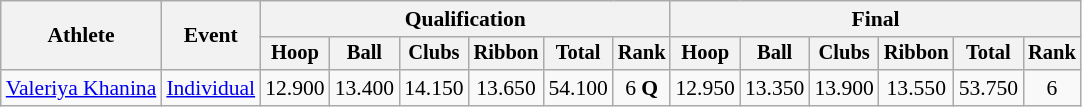<table class=wikitable style="font-size:90%">
<tr>
<th rowspan=2>Athlete</th>
<th rowspan=2>Event</th>
<th colspan=6>Qualification</th>
<th colspan=6>Final</th>
</tr>
<tr style="font-size:95%">
<th>Hoop</th>
<th>Ball</th>
<th>Clubs</th>
<th>Ribbon</th>
<th>Total</th>
<th>Rank</th>
<th>Hoop</th>
<th>Ball</th>
<th>Clubs</th>
<th>Ribbon</th>
<th>Total</th>
<th>Rank</th>
</tr>
<tr align=center>
<td align=left><a href='#'>Valeriya Khanina</a></td>
<td align=left><a href='#'>Individual</a></td>
<td>12.900</td>
<td>13.400</td>
<td>14.150</td>
<td>13.650</td>
<td>54.100</td>
<td>6 <strong>Q</strong></td>
<td>12.950</td>
<td>13.350</td>
<td>13.900</td>
<td>13.550</td>
<td>53.750</td>
<td>6</td>
</tr>
</table>
